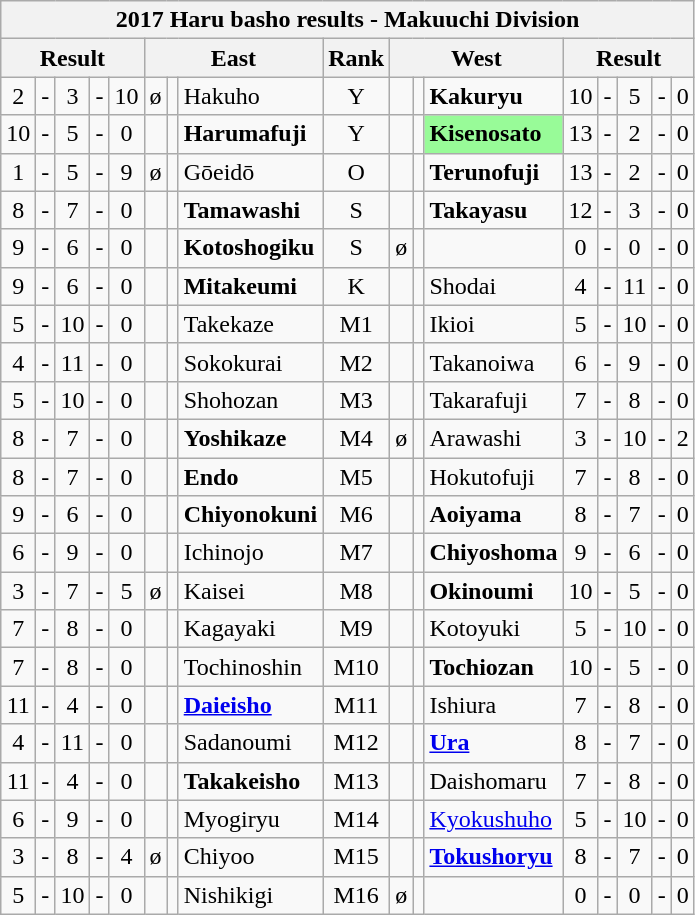<table class="wikitable">
<tr>
<th colspan="17">2017 Haru basho results - Makuuchi Division</th>
</tr>
<tr>
<th colspan="5">Result</th>
<th colspan="3">East</th>
<th>Rank</th>
<th colspan="3">West</th>
<th colspan="5">Result</th>
</tr>
<tr>
<td align=center>2</td>
<td align=center>-</td>
<td align=center>3</td>
<td align=center>-</td>
<td align=center>10</td>
<td align=center>ø</td>
<td align=center></td>
<td>Hakuho</td>
<td align=center>Y</td>
<td align=center></td>
<td align=center></td>
<td><strong>Kakuryu</strong></td>
<td align=center>10</td>
<td align=center>-</td>
<td align=center>5</td>
<td align=center>-</td>
<td align=center>0</td>
</tr>
<tr>
<td align=center>10</td>
<td align=center>-</td>
<td align=center>5</td>
<td align=center>-</td>
<td align=center>0</td>
<td align=center></td>
<td align=center></td>
<td><strong>Harumafuji</strong></td>
<td align=center>Y</td>
<td align=center></td>
<td align=center></td>
<td style="background: PaleGreen;"><strong>Kisenosato</strong></td>
<td align=center>13</td>
<td align=center>-</td>
<td align=center>2</td>
<td align=center>-</td>
<td align=center>0</td>
</tr>
<tr>
<td align=center>1</td>
<td align=center>-</td>
<td align=center>5</td>
<td align=center>-</td>
<td align=center>9</td>
<td align=center>ø</td>
<td align=center></td>
<td>Gōeidō</td>
<td align=center>O</td>
<td align=center></td>
<td align=center></td>
<td><strong>Terunofuji</strong></td>
<td align=center>13</td>
<td align=center>-</td>
<td align=center>2</td>
<td align=center>-</td>
<td align=center>0</td>
</tr>
<tr>
<td align=center>8</td>
<td align=center>-</td>
<td align=center>7</td>
<td align=center>-</td>
<td align=center>0</td>
<td align=center></td>
<td align=center></td>
<td><strong>Tamawashi</strong></td>
<td align=center>S</td>
<td align=center></td>
<td align=center></td>
<td><strong>Takayasu</strong></td>
<td align=center>12</td>
<td align=center>-</td>
<td align=center>3</td>
<td align=center>-</td>
<td align=center>0</td>
</tr>
<tr>
<td align=center>9</td>
<td align=center>-</td>
<td align=center>6</td>
<td align=center>-</td>
<td align=center>0</td>
<td align=center></td>
<td align=center></td>
<td><strong>Kotoshogiku</strong></td>
<td align=center>S</td>
<td align=center>ø</td>
<td align=center></td>
<td></td>
<td align=center>0</td>
<td align=center>-</td>
<td align=center>0</td>
<td align=center>-</td>
<td align=center>0</td>
</tr>
<tr>
<td align=center>9</td>
<td align=center>-</td>
<td align=center>6</td>
<td align=center>-</td>
<td align=center>0</td>
<td align=center></td>
<td align=center></td>
<td><strong>Mitakeumi</strong></td>
<td align=center>K</td>
<td align=center></td>
<td align=center></td>
<td>Shodai</td>
<td align=center>4</td>
<td align=center>-</td>
<td align=center>11</td>
<td align=center>-</td>
<td align=center>0</td>
</tr>
<tr>
<td align=center>5</td>
<td align=center>-</td>
<td align=center>10</td>
<td align=center>-</td>
<td align=center>0</td>
<td align=center></td>
<td align=center></td>
<td>Takekaze</td>
<td align=center>M1</td>
<td align=center></td>
<td align=center></td>
<td>Ikioi</td>
<td align=center>5</td>
<td align=center>-</td>
<td align=center>10</td>
<td align=center>-</td>
<td align=center>0</td>
</tr>
<tr>
<td align=center>4</td>
<td align=center>-</td>
<td align=center>11</td>
<td align=center>-</td>
<td align=center>0</td>
<td align=center></td>
<td align=center></td>
<td>Sokokurai</td>
<td align=center>M2</td>
<td align=center></td>
<td align=center></td>
<td>Takanoiwa</td>
<td align=center>6</td>
<td align=center>-</td>
<td align=center>9</td>
<td align=center>-</td>
<td align=center>0</td>
</tr>
<tr>
<td align=center>5</td>
<td align=center>-</td>
<td align=center>10</td>
<td align=center>-</td>
<td align=center>0</td>
<td align=center></td>
<td align=center></td>
<td>Shohozan</td>
<td align=center>M3</td>
<td align=center></td>
<td align=center></td>
<td>Takarafuji</td>
<td align=center>7</td>
<td align=center>-</td>
<td align=center>8</td>
<td align=center>-</td>
<td align=center>0</td>
</tr>
<tr>
<td align=center>8</td>
<td align=center>-</td>
<td align=center>7</td>
<td align=center>-</td>
<td align=center>0</td>
<td align=center></td>
<td align=center></td>
<td><strong>Yoshikaze</strong></td>
<td align=center>M4</td>
<td align=center>ø</td>
<td align=center></td>
<td>Arawashi</td>
<td align=center>3</td>
<td align=center>-</td>
<td align=center>10</td>
<td align=center>-</td>
<td align=center>2</td>
</tr>
<tr>
<td align=center>8</td>
<td align=center>-</td>
<td align=center>7</td>
<td align=center>-</td>
<td align=center>0</td>
<td align=center></td>
<td align=center></td>
<td><strong>Endo</strong></td>
<td align=center>M5</td>
<td align=center></td>
<td align=center></td>
<td>Hokutofuji</td>
<td align=center>7</td>
<td align=center>-</td>
<td align=center>8</td>
<td align=center>-</td>
<td align=center>0</td>
</tr>
<tr>
<td align=center>9</td>
<td align=center>-</td>
<td align=center>6</td>
<td align=center>-</td>
<td align=center>0</td>
<td align=center></td>
<td align=center></td>
<td><strong>Chiyonokuni</strong></td>
<td align=center>M6</td>
<td align=center></td>
<td align=center></td>
<td><strong>Aoiyama</strong></td>
<td align=center>8</td>
<td align=center>-</td>
<td align=center>7</td>
<td align=center>-</td>
<td align=center>0</td>
</tr>
<tr>
<td align=center>6</td>
<td align=center>-</td>
<td align=center>9</td>
<td align=center>-</td>
<td align=center>0</td>
<td align=center></td>
<td align=center></td>
<td>Ichinojo</td>
<td align=center>M7</td>
<td align=center></td>
<td align=center></td>
<td><strong>Chiyoshoma</strong></td>
<td align=center>9</td>
<td align=center>-</td>
<td align=center>6</td>
<td align=center>-</td>
<td align=center>0</td>
</tr>
<tr>
<td align=center>3</td>
<td align=center>-</td>
<td align=center>7</td>
<td align=center>-</td>
<td align=center>5</td>
<td align=center>ø</td>
<td align=center></td>
<td>Kaisei</td>
<td align=center>M8</td>
<td align=center></td>
<td align=center></td>
<td><strong>Okinoumi</strong></td>
<td align=center>10</td>
<td align=center>-</td>
<td align=center>5</td>
<td align=center>-</td>
<td align=center>0</td>
</tr>
<tr>
<td align=center>7</td>
<td align=center>-</td>
<td align=center>8</td>
<td align=center>-</td>
<td align=center>0</td>
<td align=center></td>
<td align=center></td>
<td>Kagayaki</td>
<td align=center>M9</td>
<td align=center></td>
<td align=center></td>
<td>Kotoyuki</td>
<td align=center>5</td>
<td align=center>-</td>
<td align=center>10</td>
<td align=center>-</td>
<td align=center>0</td>
</tr>
<tr>
<td align=center>7</td>
<td align=center>-</td>
<td align=center>8</td>
<td align=center>-</td>
<td align=center>0</td>
<td align=center></td>
<td align=center></td>
<td>Tochinoshin</td>
<td align=center>M10</td>
<td align=center></td>
<td align=center></td>
<td><strong>Tochiozan</strong></td>
<td align=center>10</td>
<td align=center>-</td>
<td align=center>5</td>
<td align=center>-</td>
<td align=center>0</td>
</tr>
<tr>
<td align=center>11</td>
<td align=center>-</td>
<td align=center>4</td>
<td align=center>-</td>
<td align=center>0</td>
<td align=center></td>
<td align=center></td>
<td><strong><a href='#'>Daieisho</a></strong></td>
<td align=center>M11</td>
<td align=center></td>
<td align=center></td>
<td>Ishiura</td>
<td align=center>7</td>
<td align=center>-</td>
<td align=center>8</td>
<td align=center>-</td>
<td align=center>0</td>
</tr>
<tr>
<td align=center>4</td>
<td align=center>-</td>
<td align=center>11</td>
<td align=center>-</td>
<td align=center>0</td>
<td align=center></td>
<td align=center></td>
<td>Sadanoumi</td>
<td align=center>M12</td>
<td align=center></td>
<td align=center></td>
<td><strong><a href='#'>Ura</a></strong></td>
<td align=center>8</td>
<td align=center>-</td>
<td align=center>7</td>
<td align=center>-</td>
<td align=center>0</td>
</tr>
<tr>
<td align=center>11</td>
<td align=center>-</td>
<td align=center>4</td>
<td align=center>-</td>
<td align=center>0</td>
<td align=center></td>
<td align=center></td>
<td><strong>Takakeisho</strong></td>
<td align=center>M13</td>
<td align=center></td>
<td align=center></td>
<td>Daishomaru</td>
<td align=center>7</td>
<td align=center>-</td>
<td align=center>8</td>
<td align=center>-</td>
<td align=center>0</td>
</tr>
<tr>
<td align=center>6</td>
<td align=center>-</td>
<td align=center>9</td>
<td align=center>-</td>
<td align=center>0</td>
<td align=center></td>
<td align=center></td>
<td>Myogiryu</td>
<td align=center>M14</td>
<td align=center></td>
<td align=center></td>
<td><a href='#'>Kyokushuho</a></td>
<td align=center>5</td>
<td align=center>-</td>
<td align=center>10</td>
<td align=center>-</td>
<td align=center>0</td>
</tr>
<tr>
<td align=center>3</td>
<td align=center>-</td>
<td align=center>8</td>
<td align=center>-</td>
<td align=center>4</td>
<td align=center>ø</td>
<td align=center></td>
<td>Chiyoo</td>
<td align=center>M15</td>
<td align=center></td>
<td align=center></td>
<td><strong><a href='#'>Tokushoryu</a></strong></td>
<td align=center>8</td>
<td align=center>-</td>
<td align=center>7</td>
<td align=center>-</td>
<td align=center>0</td>
</tr>
<tr>
<td align=center>5</td>
<td align=center>-</td>
<td align=center>10</td>
<td align=center>-</td>
<td align=center>0</td>
<td align=center></td>
<td align=center></td>
<td>Nishikigi</td>
<td align=center>M16</td>
<td align=center>ø</td>
<td align=center></td>
<td></td>
<td align=center>0</td>
<td align=center>-</td>
<td align=center>0</td>
<td align=center>-</td>
<td align=center>0</td>
</tr>
</table>
